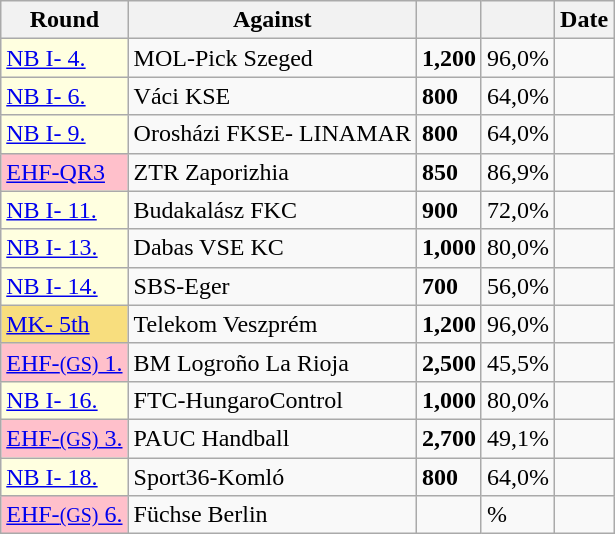<table class="wikitable sortable" style="text-align:right collapsible collapsed">
<tr>
<th>Round</th>
<th>Against</th>
<th></th>
<th></th>
<th>Date</th>
</tr>
<tr>
<td bgcolor=ffffe0><a href='#'>NB I- 4.</a></td>
<td align="left">MOL-Pick Szeged</td>
<td><strong>1,200</strong></td>
<td> 96,0%</td>
<td></td>
</tr>
<tr>
<td bgcolor=ffffe0><a href='#'>NB I- 6.</a></td>
<td align="left">Váci KSE</td>
<td><strong>800</strong></td>
<td> 64,0%</td>
<td></td>
</tr>
<tr>
<td bgcolor=ffffe0><a href='#'>NB I- 9.</a></td>
<td align="left">Orosházi FKSE- LINAMAR</td>
<td><strong>800</strong></td>
<td> 64,0%</td>
<td></td>
</tr>
<tr>
<td bgcolor=ffc0cb><a href='#'>EHF-QR3</a></td>
<td align="left">ZTR Zaporizhia </td>
<td><strong>850</strong></td>
<td> 86,9%</td>
<td></td>
</tr>
<tr>
<td bgcolor=ffffe0><a href='#'>NB I- 11.</a></td>
<td align="left">Budakalász FKC</td>
<td><strong>900</strong></td>
<td> 72,0%</td>
<td></td>
</tr>
<tr>
<td bgcolor=ffffe0><a href='#'>NB I- 13.</a></td>
<td align="left">Dabas VSE KC</td>
<td><strong>1,000</strong></td>
<td> 80,0%</td>
<td></td>
</tr>
<tr>
<td bgcolor=ffffe0><a href='#'>NB I- 14.</a></td>
<td align="left">SBS-Eger</td>
<td><strong>700</strong></td>
<td> 56,0%</td>
<td></td>
</tr>
<tr>
<td bgcolor=f8de7e><a href='#'>MK- 5th</a></td>
<td align="left">Telekom Veszprém</td>
<td><strong>1,200</strong></td>
<td> 96,0%</td>
<td></td>
</tr>
<tr>
<td bgcolor=ffc0cb><a href='#'>EHF-<small>(GS)</small> 1.</a></td>
<td align="left">BM Logroño La Rioja </td>
<td><strong>2,500</strong></td>
<td> 45,5%</td>
<td></td>
</tr>
<tr>
<td bgcolor=ffffe0><a href='#'>NB I- 16.</a></td>
<td align="left">FTC-HungaroControl</td>
<td><strong>1,000</strong></td>
<td> 80,0%</td>
<td></td>
</tr>
<tr>
<td bgcolor=ffc0cb><a href='#'>EHF-<small>(GS)</small> 3.</a></td>
<td align="left">PAUC Handball </td>
<td><strong>2,700</strong></td>
<td> 49,1%</td>
<td></td>
</tr>
<tr>
<td bgcolor=ffffe0><a href='#'>NB I- 18.</a></td>
<td align="left">Sport36-Komló</td>
<td><strong>800</strong></td>
<td> 64,0%</td>
<td></td>
</tr>
<tr>
<td bgcolor=ffc0cb><a href='#'>EHF-<small>(GS)</small> 6.</a></td>
<td align="left">Füchse Berlin </td>
<td></td>
<td> %</td>
<td></td>
</tr>
</table>
